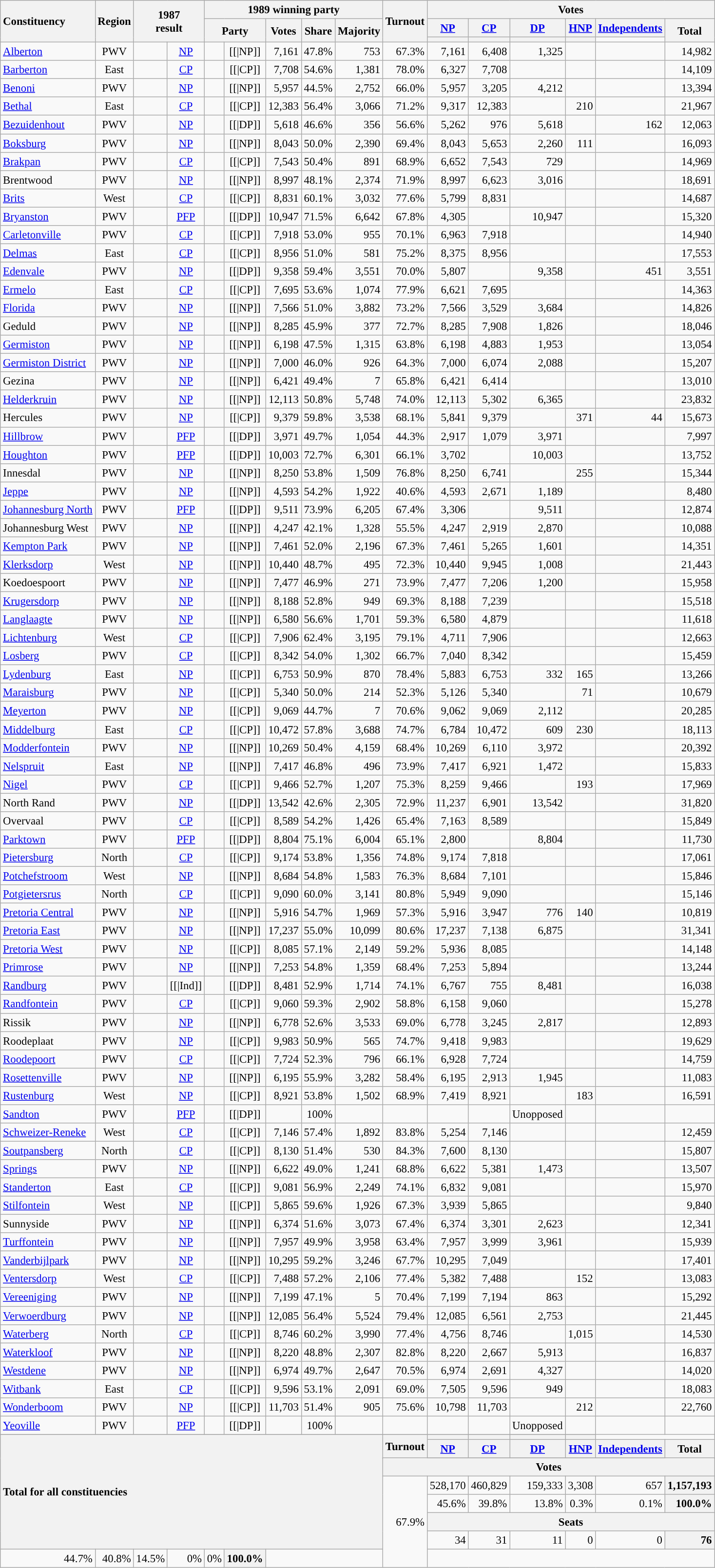<table class="wikitable sortable" style="text-align:right; font-size:95%">
<tr>
<th rowspan="3" scope="col" style="text-align:left;">Constituency</th>
<th rowspan="3" scope="col">Region</th>
<th colspan="2" rowspan="3" scope="col">1987<br>result</th>
<th colspan="5">1989 winning party</th>
<th rowspan="3" scope="col">Turnout</th>
<th colspan="6" scope="col">Votes</th>
</tr>
<tr>
<th colspan="2" rowspan="2">Party</th>
<th rowspan="2" scope="col">Votes</th>
<th rowspan="2" scope="col">Share</th>
<th rowspan="2" scope="col">Majority</th>
<th scope="col"><a href='#'>NP</a></th>
<th scope="col"><a href='#'>CP</a></th>
<th scope="col"><a href='#'>DP</a></th>
<th scope="col"><a href='#'>HNP</a></th>
<th scope="col"><a href='#'>Independents</a></th>
<th rowspan="2" scope="col">Total</th>
</tr>
<tr>
<th scope="col" style="background:"></th>
<th scope="col" style="background:"></th>
<th scope="col" style="background:"></th>
<th scope="col" style="background:"></th>
</tr>
<tr>
<td style="text-align:left;"><a href='#'>Alberton</a></td>
<td style="text-align:center;">PWV</td>
<td style="background:"></td>
<td style="text-align:center;"><a href='#'>NP</a></td>
<td style="background:"></td>
<td style="text-align:center;">[[|NP]]</td>
<td>7,161</td>
<td>47.8%</td>
<td>753</td>
<td>67.3%</td>
<td>7,161</td>
<td>6,408</td>
<td>1,325</td>
<td></td>
<td></td>
<td>14,982</td>
</tr>
<tr>
<td style="text-align:left;"><a href='#'>Barberton</a></td>
<td style="text-align:center;">East</td>
<td style="background:"></td>
<td style="text-align:center;"><a href='#'>CP</a></td>
<td style="background:"></td>
<td style="text-align:center;">[[|CP]]</td>
<td>7,708</td>
<td>54.6%</td>
<td>1,381</td>
<td>78.0%</td>
<td>6,327</td>
<td>7,708</td>
<td></td>
<td></td>
<td></td>
<td>14,109</td>
</tr>
<tr>
<td style="text-align:left;"><a href='#'>Benoni</a></td>
<td style="text-align:center;">PWV</td>
<td style="background:"></td>
<td style="text-align:center;"><a href='#'>NP</a></td>
<td style="background:"></td>
<td style="text-align:center;">[[|NP]]</td>
<td>5,957</td>
<td>44.5%</td>
<td>2,752</td>
<td>66.0%</td>
<td>5,957</td>
<td>3,205</td>
<td>4,212</td>
<td></td>
<td></td>
<td>13,394</td>
</tr>
<tr>
<td style="text-align:left;"><a href='#'>Bethal</a></td>
<td style="text-align:center;">East</td>
<td style="background:"></td>
<td style="text-align:center;"><a href='#'>CP</a></td>
<td style="background:"></td>
<td style="text-align:center;">[[|CP]]</td>
<td>12,383</td>
<td>56.4%</td>
<td>3,066</td>
<td>71.2%</td>
<td>9,317</td>
<td>12,383</td>
<td></td>
<td>210</td>
<td></td>
<td>21,967</td>
</tr>
<tr>
<td style="text-align:left;"><a href='#'>Bezuidenhout</a></td>
<td style="text-align:center;">PWV</td>
<td style="background:"></td>
<td style="text-align:center;"><a href='#'>NP</a></td>
<td style="background:"></td>
<td style="text-align:center;">[[|DP]]</td>
<td>5,618</td>
<td>46.6%</td>
<td>356</td>
<td>56.6%</td>
<td>5,262</td>
<td>976</td>
<td>5,618</td>
<td></td>
<td>162</td>
<td>12,063</td>
</tr>
<tr>
<td style="text-align:left;"><a href='#'>Boksburg</a></td>
<td style="text-align:center;">PWV</td>
<td style="background:"></td>
<td style="text-align:center;"><a href='#'>NP</a></td>
<td style="background:"></td>
<td style="text-align:center;">[[|NP]]</td>
<td>8,043</td>
<td>50.0%</td>
<td>2,390</td>
<td>69.4%</td>
<td>8,043</td>
<td>5,653</td>
<td>2,260</td>
<td>111</td>
<td></td>
<td>16,093</td>
</tr>
<tr>
<td style="text-align:left;"><a href='#'>Brakpan</a></td>
<td style="text-align:center;">PWV</td>
<td style="background:"></td>
<td style="text-align:center;"><a href='#'>CP</a></td>
<td style="background:"></td>
<td style="text-align:center;">[[|CP]]</td>
<td>7,543</td>
<td>50.4%</td>
<td>891</td>
<td>68.9%</td>
<td>6,652</td>
<td>7,543</td>
<td>729</td>
<td></td>
<td></td>
<td>14,969</td>
</tr>
<tr>
<td style="text-align:left;">Brentwood</td>
<td style="text-align:center;">PWV</td>
<td style="background:"></td>
<td style="text-align:center;"><a href='#'>NP</a></td>
<td style="background:"></td>
<td style="text-align:center;">[[|NP]]</td>
<td>8,997</td>
<td>48.1%</td>
<td>2,374</td>
<td>71.9%</td>
<td>8,997</td>
<td>6,623</td>
<td>3,016</td>
<td></td>
<td></td>
<td>18,691</td>
</tr>
<tr>
<td style="text-align:left;"><a href='#'>Brits</a></td>
<td style="text-align:center;">West</td>
<td style="background:"></td>
<td style="text-align:center;"><a href='#'>CP</a></td>
<td style="background:"></td>
<td style="text-align:center;">[[|CP]]</td>
<td>8,831</td>
<td>60.1%</td>
<td>3,032</td>
<td>77.6%</td>
<td>5,799</td>
<td>8,831</td>
<td></td>
<td></td>
<td></td>
<td>14,687</td>
</tr>
<tr>
<td style="text-align:left;"><a href='#'>Bryanston</a></td>
<td style="text-align:center;">PWV</td>
<td style="background:"></td>
<td style="text-align:center;"><a href='#'>PFP</a></td>
<td style="background:"></td>
<td style="text-align:center;">[[|DP]]</td>
<td>10,947</td>
<td>71.5%</td>
<td>6,642</td>
<td>67.8%</td>
<td>4,305</td>
<td></td>
<td>10,947</td>
<td></td>
<td></td>
<td>15,320</td>
</tr>
<tr>
<td style="text-align:left;"><a href='#'>Carletonville</a></td>
<td style="text-align:center;">PWV</td>
<td style="background:"></td>
<td style="text-align:center;"><a href='#'>CP</a></td>
<td style="background:"></td>
<td style="text-align:center;">[[|CP]]</td>
<td>7,918</td>
<td>53.0%</td>
<td>955</td>
<td>70.1%</td>
<td>6,963</td>
<td>7,918</td>
<td></td>
<td></td>
<td></td>
<td>14,940</td>
</tr>
<tr>
<td style="text-align:left;"><a href='#'>Delmas</a></td>
<td style="text-align:center;">East</td>
<td style="background:"></td>
<td style="text-align:center;"><a href='#'>CP</a></td>
<td style="background:"></td>
<td style="text-align:center;">[[|CP]]</td>
<td>8,956</td>
<td>51.0%</td>
<td>581</td>
<td>75.2%</td>
<td>8,375</td>
<td>8,956</td>
<td></td>
<td></td>
<td></td>
<td>17,553</td>
</tr>
<tr>
<td style="text-align:left;"><a href='#'>Edenvale</a></td>
<td style="text-align:center;">PWV</td>
<td style="background:"></td>
<td style="text-align:center;"><a href='#'>NP</a></td>
<td style="background:"></td>
<td style="text-align:center;">[[|DP]]</td>
<td>9,358</td>
<td>59.4%</td>
<td>3,551</td>
<td>70.0%</td>
<td>5,807</td>
<td></td>
<td>9,358</td>
<td></td>
<td>451</td>
<td>3,551</td>
</tr>
<tr>
<td style="text-align:left;"><a href='#'>Ermelo</a></td>
<td style="text-align:center;">East</td>
<td style="background:"></td>
<td style="text-align:center;"><a href='#'>CP</a></td>
<td style="background:"></td>
<td style="text-align:center;">[[|CP]]</td>
<td>7,695</td>
<td>53.6%</td>
<td>1,074</td>
<td>77.9%</td>
<td>6,621</td>
<td>7,695</td>
<td></td>
<td></td>
<td></td>
<td>14,363</td>
</tr>
<tr>
<td style="text-align:left;"><a href='#'>Florida</a></td>
<td style="text-align:center;">PWV</td>
<td style="background:"></td>
<td style="text-align:center;"><a href='#'>NP</a></td>
<td style="background:"></td>
<td style="text-align:center;">[[|NP]]</td>
<td>7,566</td>
<td>51.0%</td>
<td>3,882</td>
<td>73.2%</td>
<td>7,566</td>
<td>3,529</td>
<td>3,684</td>
<td></td>
<td></td>
<td>14,826</td>
</tr>
<tr>
<td style="text-align:left;">Geduld</td>
<td style="text-align:center;">PWV</td>
<td style="background:"></td>
<td style="text-align:center;"><a href='#'>NP</a></td>
<td style="background:"></td>
<td style="text-align:center;">[[|NP]]</td>
<td>8,285</td>
<td>45.9%</td>
<td>377</td>
<td>72.7%</td>
<td>8,285</td>
<td>7,908</td>
<td>1,826</td>
<td></td>
<td></td>
<td>18,046</td>
</tr>
<tr>
<td style="text-align:left;"><a href='#'>Germiston</a></td>
<td style="text-align:center;">PWV</td>
<td style="background:"></td>
<td style="text-align:center;"><a href='#'>NP</a></td>
<td style="background:"></td>
<td style="text-align:center;">[[|NP]]</td>
<td>6,198</td>
<td>47.5%</td>
<td>1,315</td>
<td>63.8%</td>
<td>6,198</td>
<td>4,883</td>
<td>1,953</td>
<td></td>
<td></td>
<td>13,054</td>
</tr>
<tr>
<td style="text-align:left;"><a href='#'>Germiston District</a></td>
<td style="text-align:center;">PWV</td>
<td style="background:"></td>
<td style="text-align:center;"><a href='#'>NP</a></td>
<td style="background:"></td>
<td style="text-align:center;">[[|NP]]</td>
<td>7,000</td>
<td>46.0%</td>
<td>926</td>
<td>64.3%</td>
<td>7,000</td>
<td>6,074</td>
<td>2,088</td>
<td></td>
<td></td>
<td>15,207</td>
</tr>
<tr>
<td style="text-align:left;">Gezina</td>
<td style="text-align:center;">PWV</td>
<td style="background:"></td>
<td style="text-align:center;"><a href='#'>NP</a></td>
<td style="background:"></td>
<td style="text-align:center;">[[|NP]]</td>
<td>6,421</td>
<td>49.4%</td>
<td>7</td>
<td>65.8%</td>
<td>6,421</td>
<td>6,414</td>
<td></td>
<td></td>
<td></td>
<td>13,010</td>
</tr>
<tr>
<td style="text-align:left;"><a href='#'>Helderkruin</a></td>
<td style="text-align:center;">PWV</td>
<td style="background:"></td>
<td style="text-align:center;"><a href='#'>NP</a></td>
<td style="background:"></td>
<td style="text-align:center;">[[|NP]]</td>
<td>12,113</td>
<td>50.8%</td>
<td>5,748</td>
<td>74.0%</td>
<td>12,113</td>
<td>5,302</td>
<td>6,365</td>
<td></td>
<td></td>
<td>23,832</td>
</tr>
<tr>
<td style="text-align:left;">Hercules</td>
<td style="text-align:center;">PWV</td>
<td style="background:"></td>
<td style="text-align:center;"><a href='#'>NP</a></td>
<td style="background:"></td>
<td style="text-align:center;">[[|CP]]</td>
<td>9,379</td>
<td>59.8%</td>
<td>3,538</td>
<td>68.1%</td>
<td>5,841</td>
<td>9,379</td>
<td></td>
<td>371</td>
<td>44</td>
<td>15,673</td>
</tr>
<tr>
<td style="text-align:left;"><a href='#'>Hillbrow</a></td>
<td style="text-align:center;">PWV</td>
<td style="background:"></td>
<td style="text-align:center;"><a href='#'>PFP</a></td>
<td style="background:"></td>
<td style="text-align:center;">[[|DP]]</td>
<td>3,971</td>
<td>49.7%</td>
<td>1,054</td>
<td>44.3%</td>
<td>2,917</td>
<td>1,079</td>
<td>3,971</td>
<td></td>
<td></td>
<td>7,997</td>
</tr>
<tr>
<td style="text-align:left;"><a href='#'>Houghton</a></td>
<td style="text-align:center;">PWV</td>
<td style="background:"></td>
<td style="text-align:center;"><a href='#'>PFP</a></td>
<td style="background:"></td>
<td style="text-align:center;">[[|DP]]</td>
<td>10,003</td>
<td>72.7%</td>
<td>6,301</td>
<td>66.1%</td>
<td>3,702</td>
<td></td>
<td>10,003</td>
<td></td>
<td></td>
<td>13,752</td>
</tr>
<tr>
<td style="text-align:left;">Innesdal</td>
<td style="text-align:center;">PWV</td>
<td style="background:"></td>
<td style="text-align:center;"><a href='#'>NP</a></td>
<td style="background:"></td>
<td style="text-align:center;">[[|NP]]</td>
<td>8,250</td>
<td>53.8%</td>
<td>1,509</td>
<td>76.8%</td>
<td>8,250</td>
<td>6,741</td>
<td></td>
<td>255</td>
<td></td>
<td>15,344</td>
</tr>
<tr>
<td style="text-align:left;"><a href='#'>Jeppe</a></td>
<td style="text-align:center;">PWV</td>
<td style="background:"></td>
<td style="text-align:center;"><a href='#'>NP</a></td>
<td style="background:"></td>
<td style="text-align:center;">[[|NP]]</td>
<td>4,593</td>
<td>54.2%</td>
<td>1,922</td>
<td>40.6%</td>
<td>4,593</td>
<td>2,671</td>
<td>1,189</td>
<td></td>
<td></td>
<td>8,480</td>
</tr>
<tr>
<td style="text-align:left;"><a href='#'>Johannesburg North</a></td>
<td style="text-align:center;">PWV</td>
<td style="background:"></td>
<td style="text-align:center;"><a href='#'>PFP</a></td>
<td style="background:"></td>
<td style="text-align:center;">[[|DP]]</td>
<td>9,511</td>
<td>73.9%</td>
<td>6,205</td>
<td>67.4%</td>
<td>3,306</td>
<td></td>
<td>9,511</td>
<td></td>
<td></td>
<td>12,874</td>
</tr>
<tr>
<td style="text-align:left;">Johannesburg West</td>
<td style="text-align:center;">PWV</td>
<td style="background:"></td>
<td style="text-align:center;"><a href='#'>NP</a></td>
<td style="background:"></td>
<td style="text-align:center;">[[|NP]]</td>
<td>4,247</td>
<td>42.1%</td>
<td>1,328</td>
<td>55.5%</td>
<td>4,247</td>
<td>2,919</td>
<td>2,870</td>
<td></td>
<td></td>
<td>10,088</td>
</tr>
<tr>
<td style="text-align:left;"><a href='#'>Kempton Park</a></td>
<td style="text-align:center;">PWV</td>
<td style="background:"></td>
<td style="text-align:center;"><a href='#'>NP</a></td>
<td style="background:"></td>
<td style="text-align:center;">[[|NP]]</td>
<td>7,461</td>
<td>52.0%</td>
<td>2,196</td>
<td>67.3%</td>
<td>7,461</td>
<td>5,265</td>
<td>1,601</td>
<td></td>
<td></td>
<td>14,351</td>
</tr>
<tr>
<td style="text-align:left;"><a href='#'>Klerksdorp</a></td>
<td style="text-align:center;">West</td>
<td style="background:"></td>
<td style="text-align:center;"><a href='#'>NP</a></td>
<td style="background:"></td>
<td style="text-align:center;">[[|NP]]</td>
<td>10,440</td>
<td>48.7%</td>
<td>495</td>
<td>72.3%</td>
<td>10,440</td>
<td>9,945</td>
<td>1,008</td>
<td></td>
<td></td>
<td>21,443</td>
</tr>
<tr>
<td style="text-align:left;">Koedoespoort</td>
<td style="text-align:center;">PWV</td>
<td style="background:"></td>
<td style="text-align:center;"><a href='#'>NP</a></td>
<td style="background:"></td>
<td style="text-align:center;">[[|NP]]</td>
<td>7,477</td>
<td>46.9%</td>
<td>271</td>
<td>73.9%</td>
<td>7,477</td>
<td>7,206</td>
<td>1,200</td>
<td></td>
<td></td>
<td>15,958</td>
</tr>
<tr>
<td style="text-align:left;"><a href='#'>Krugersdorp</a></td>
<td style="text-align:center;">PWV</td>
<td style="background:"></td>
<td style="text-align:center;"><a href='#'>NP</a></td>
<td style="background:"></td>
<td style="text-align:center;">[[|NP]]</td>
<td>8,188</td>
<td>52.8%</td>
<td>949</td>
<td>69.3%</td>
<td>8,188</td>
<td>7,239</td>
<td></td>
<td></td>
<td></td>
<td>15,518</td>
</tr>
<tr>
<td style="text-align:left;"><a href='#'>Langlaagte</a></td>
<td style="text-align:center;">PWV</td>
<td style="background:"></td>
<td style="text-align:center;"><a href='#'>NP</a></td>
<td style="background:"></td>
<td style="text-align:center;">[[|NP]]</td>
<td>6,580</td>
<td>56.6%</td>
<td>1,701</td>
<td>59.3%</td>
<td>6,580</td>
<td>4,879</td>
<td></td>
<td></td>
<td></td>
<td>11,618</td>
</tr>
<tr>
<td style="text-align:left;"><a href='#'>Lichtenburg</a></td>
<td style="text-align:center;">West</td>
<td style="background:"></td>
<td style="text-align:center;"><a href='#'>CP</a></td>
<td style="background:"></td>
<td style="text-align:center;">[[|CP]]</td>
<td>7,906</td>
<td>62.4%</td>
<td>3,195</td>
<td>79.1%</td>
<td>4,711</td>
<td>7,906</td>
<td></td>
<td></td>
<td></td>
<td>12,663</td>
</tr>
<tr>
<td style="text-align:left;"><a href='#'>Losberg</a></td>
<td style="text-align:center;">PWV</td>
<td style="background:"></td>
<td style="text-align:center;"><a href='#'>CP</a></td>
<td style="background:"></td>
<td style="text-align:center;">[[|CP]]</td>
<td>8,342</td>
<td>54.0%</td>
<td>1,302</td>
<td>66.7%</td>
<td>7,040</td>
<td>8,342</td>
<td></td>
<td></td>
<td></td>
<td>15,459</td>
</tr>
<tr>
<td style="text-align:left;"><a href='#'>Lydenburg</a></td>
<td style="text-align:center;">East</td>
<td style="background:"></td>
<td style="text-align:center;"><a href='#'>NP</a></td>
<td style="background:"></td>
<td style="text-align:center;">[[|CP]]</td>
<td>6,753</td>
<td>50.9%</td>
<td>870</td>
<td>78.4%</td>
<td>5,883</td>
<td>6,753</td>
<td>332</td>
<td>165</td>
<td></td>
<td>13,266</td>
</tr>
<tr>
<td style="text-align:left;"><a href='#'>Maraisburg</a></td>
<td style="text-align:center;">PWV</td>
<td style="background:"></td>
<td style="text-align:center;"><a href='#'>NP</a></td>
<td style="background:"></td>
<td style="text-align:center;">[[|CP]]</td>
<td>5,340</td>
<td>50.0%</td>
<td>214</td>
<td>52.3%</td>
<td>5,126</td>
<td>5,340</td>
<td></td>
<td>71</td>
<td></td>
<td>10,679</td>
</tr>
<tr>
<td style="text-align:left;"><a href='#'>Meyerton</a></td>
<td style="text-align:center;">PWV</td>
<td style="background:"></td>
<td style="text-align:center;"><a href='#'>NP</a></td>
<td style="background:"></td>
<td style="text-align:center;">[[|CP]]</td>
<td>9,069</td>
<td>44.7%</td>
<td>7</td>
<td>70.6%</td>
<td>9,062</td>
<td>9,069</td>
<td>2,112</td>
<td></td>
<td></td>
<td>20,285</td>
</tr>
<tr>
<td style="text-align:left;"><a href='#'>Middelburg</a></td>
<td style="text-align:center;">East</td>
<td style="background:"></td>
<td style="text-align:center;"><a href='#'>CP</a></td>
<td style="background:"></td>
<td style="text-align:center;">[[|CP]]</td>
<td>10,472</td>
<td>57.8%</td>
<td>3,688</td>
<td>74.7%</td>
<td>6,784</td>
<td>10,472</td>
<td>609</td>
<td>230</td>
<td></td>
<td>18,113</td>
</tr>
<tr>
<td style="text-align:left;"><a href='#'>Modderfontein</a></td>
<td style="text-align:center;">PWV</td>
<td style="background:"></td>
<td style="text-align:center;"><a href='#'>NP</a></td>
<td style="background:"></td>
<td style="text-align:center;">[[|NP]]</td>
<td>10,269</td>
<td>50.4%</td>
<td>4,159</td>
<td>68.4%</td>
<td>10,269</td>
<td>6,110</td>
<td>3,972</td>
<td></td>
<td></td>
<td>20,392</td>
</tr>
<tr>
<td style="text-align:left;"><a href='#'>Nelspruit</a></td>
<td style="text-align:center;">East</td>
<td style="background:"></td>
<td style="text-align:center;"><a href='#'>NP</a></td>
<td style="background:"></td>
<td style="text-align:center;">[[|NP]]</td>
<td>7,417</td>
<td>46.8%</td>
<td>496</td>
<td>73.9%</td>
<td>7,417</td>
<td>6,921</td>
<td>1,472</td>
<td></td>
<td></td>
<td>15,833</td>
</tr>
<tr>
<td style="text-align:left;"><a href='#'>Nigel</a></td>
<td style="text-align:center;">PWV</td>
<td style="background:"></td>
<td style="text-align:center;"><a href='#'>CP</a></td>
<td style="background:"></td>
<td style="text-align:center;">[[|CP]]</td>
<td>9,466</td>
<td>52.7%</td>
<td>1,207</td>
<td>75.3%</td>
<td>8,259</td>
<td>9,466</td>
<td></td>
<td>193</td>
<td></td>
<td>17,969</td>
</tr>
<tr>
<td style="text-align:left;">North Rand</td>
<td style="text-align:center;">PWV</td>
<td style="background:"></td>
<td style="text-align:center;"><a href='#'>NP</a></td>
<td style="background:"></td>
<td style="text-align:center;">[[|DP]]</td>
<td>13,542</td>
<td>42.6%</td>
<td>2,305</td>
<td>72.9%</td>
<td>11,237</td>
<td>6,901</td>
<td>13,542</td>
<td></td>
<td></td>
<td>31,820</td>
</tr>
<tr>
<td style="text-align:left;">Overvaal</td>
<td style="text-align:center;">PWV</td>
<td style="background:"></td>
<td style="text-align:center;"><a href='#'>CP</a></td>
<td style="background:"></td>
<td style="text-align:center;">[[|CP]]</td>
<td>8,589</td>
<td>54.2%</td>
<td>1,426</td>
<td>65.4%</td>
<td>7,163</td>
<td>8,589</td>
<td></td>
<td></td>
<td></td>
<td>15,849</td>
</tr>
<tr>
<td style="text-align:left;"><a href='#'>Parktown</a></td>
<td style="text-align:center;">PWV</td>
<td style="background:"></td>
<td style="text-align:center;"><a href='#'>PFP</a></td>
<td style="background:"></td>
<td style="text-align:center;">[[|DP]]</td>
<td>8,804</td>
<td>75.1%</td>
<td>6,004</td>
<td>65.1%</td>
<td>2,800</td>
<td></td>
<td>8,804</td>
<td></td>
<td></td>
<td>11,730</td>
</tr>
<tr>
<td style="text-align:left;"><a href='#'>Pietersburg</a></td>
<td style="text-align:center;">North</td>
<td style="background:"></td>
<td style="text-align:center;"><a href='#'>CP</a></td>
<td style="background:"></td>
<td style="text-align:center;">[[|CP]]</td>
<td>9,174</td>
<td>53.8%</td>
<td>1,356</td>
<td>74.8%</td>
<td>9,174</td>
<td>7,818</td>
<td></td>
<td></td>
<td></td>
<td>17,061</td>
</tr>
<tr>
<td style="text-align:left;"><a href='#'>Potchefstroom</a></td>
<td style="text-align:center;">West</td>
<td style="background:"></td>
<td style="text-align:center;"><a href='#'>NP</a></td>
<td style="background:"></td>
<td style="text-align:center;">[[|NP]]</td>
<td>8,684</td>
<td>54.8%</td>
<td>1,583</td>
<td>76.3%</td>
<td>8,684</td>
<td>7,101</td>
<td></td>
<td></td>
<td></td>
<td>15,846</td>
</tr>
<tr>
<td style="text-align:left;"><a href='#'>Potgietersrus</a></td>
<td style="text-align:center;">North</td>
<td style="background:"></td>
<td style="text-align:center;"><a href='#'>CP</a></td>
<td style="background:"></td>
<td style="text-align:center;">[[|CP]]</td>
<td>9,090</td>
<td>60.0%</td>
<td>3,141</td>
<td>80.8%</td>
<td>5,949</td>
<td>9,090</td>
<td></td>
<td></td>
<td></td>
<td>15,146</td>
</tr>
<tr>
<td style="text-align:left;"><a href='#'>Pretoria Central</a></td>
<td style="text-align:center;">PWV</td>
<td style="background:"></td>
<td style="text-align:center;"><a href='#'>NP</a></td>
<td style="background:"></td>
<td style="text-align:center;">[[|NP]]</td>
<td>5,916</td>
<td>54.7%</td>
<td>1,969</td>
<td>57.3%</td>
<td>5,916</td>
<td>3,947</td>
<td>776</td>
<td>140</td>
<td></td>
<td>10,819</td>
</tr>
<tr>
<td style="text-align:left;"><a href='#'>Pretoria East</a></td>
<td style="text-align:center;">PWV</td>
<td style="background:"></td>
<td style="text-align:center;"><a href='#'>NP</a></td>
<td style="background:"></td>
<td style="text-align:center;">[[|NP]]</td>
<td>17,237</td>
<td>55.0%</td>
<td>10,099</td>
<td>80.6%</td>
<td>17,237</td>
<td>7,138</td>
<td>6,875</td>
<td></td>
<td></td>
<td>31,341</td>
</tr>
<tr>
<td style="text-align:left;"><a href='#'>Pretoria West</a></td>
<td style="text-align:center;">PWV</td>
<td style="background:"></td>
<td style="text-align:center;"><a href='#'>NP</a></td>
<td style="background:"></td>
<td style="text-align:center;">[[|CP]]</td>
<td>8,085</td>
<td>57.1%</td>
<td>2,149</td>
<td>59.2%</td>
<td>5,936</td>
<td>8,085</td>
<td></td>
<td></td>
<td></td>
<td>14,148</td>
</tr>
<tr>
<td style="text-align:left;"><a href='#'>Primrose</a></td>
<td style="text-align:center;">PWV</td>
<td style="background:"></td>
<td style="text-align:center;"><a href='#'>NP</a></td>
<td style="background:"></td>
<td style="text-align:center;">[[|NP]]</td>
<td>7,253</td>
<td>54.8%</td>
<td>1,359</td>
<td>68.4%</td>
<td>7,253</td>
<td>5,894</td>
<td></td>
<td></td>
<td></td>
<td>13,244</td>
</tr>
<tr>
<td style="text-align:left;"><a href='#'>Randburg</a></td>
<td style="text-align:center;">PWV</td>
<td style="background:"></td>
<td style="text-align:center;">[[|Ind]]</td>
<td style="background:"></td>
<td style="text-align:center;">[[|DP]]</td>
<td>8,481</td>
<td>52.9%</td>
<td>1,714</td>
<td>74.1%</td>
<td>6,767</td>
<td>755</td>
<td>8,481</td>
<td></td>
<td></td>
<td>16,038</td>
</tr>
<tr>
<td style="text-align:left;"><a href='#'>Randfontein</a></td>
<td style="text-align:center;">PWV</td>
<td style="background:"></td>
<td style="text-align:center;"><a href='#'>CP</a></td>
<td style="background:"></td>
<td style="text-align:center;">[[|CP]]</td>
<td>9,060</td>
<td>59.3%</td>
<td>2,902</td>
<td>58.8%</td>
<td>6,158</td>
<td>9,060</td>
<td></td>
<td></td>
<td></td>
<td>15,278</td>
</tr>
<tr>
<td style="text-align:left;">Rissik</td>
<td style="text-align:center;">PWV</td>
<td style="background:"></td>
<td style="text-align:center;"><a href='#'>NP</a></td>
<td style="background:"></td>
<td style="text-align:center;">[[|NP]]</td>
<td>6,778</td>
<td>52.6%</td>
<td>3,533</td>
<td>69.0%</td>
<td>6,778</td>
<td>3,245</td>
<td>2,817</td>
<td></td>
<td></td>
<td>12,893</td>
</tr>
<tr>
<td style="text-align:left;">Roodeplaat</td>
<td style="text-align:center;">PWV</td>
<td style="background:"></td>
<td style="text-align:center;"><a href='#'>NP</a></td>
<td style="background:"></td>
<td style="text-align:center;">[[|CP]]</td>
<td>9,983</td>
<td>50.9%</td>
<td>565</td>
<td>74.7%</td>
<td>9,418</td>
<td>9,983</td>
<td></td>
<td></td>
<td></td>
<td>19,629</td>
</tr>
<tr>
<td style="text-align:left;"><a href='#'>Roodepoort</a></td>
<td style="text-align:center;">PWV</td>
<td style="background:"></td>
<td style="text-align:center;"><a href='#'>CP</a></td>
<td style="background:"></td>
<td style="text-align:center;">[[|CP]]</td>
<td>7,724</td>
<td>52.3%</td>
<td>796</td>
<td>66.1%</td>
<td>6,928</td>
<td>7,724</td>
<td></td>
<td></td>
<td></td>
<td>14,759</td>
</tr>
<tr>
<td style="text-align:left;"><a href='#'>Rosettenville</a></td>
<td style="text-align:center;">PWV</td>
<td style="background:"></td>
<td style="text-align:center;"><a href='#'>NP</a></td>
<td style="background:"></td>
<td style="text-align:center;">[[|NP]]</td>
<td>6,195</td>
<td>55.9%</td>
<td>3,282</td>
<td>58.4%</td>
<td>6,195</td>
<td>2,913</td>
<td>1,945</td>
<td></td>
<td></td>
<td>11,083</td>
</tr>
<tr>
<td style="text-align:left;"><a href='#'>Rustenburg</a></td>
<td style="text-align:center;">West</td>
<td style="background:"></td>
<td style="text-align:center;"><a href='#'>NP</a></td>
<td style="background:"></td>
<td style="text-align:center;">[[|CP]]</td>
<td>8,921</td>
<td>53.8%</td>
<td>1,502</td>
<td>68.9%</td>
<td>7,419</td>
<td>8,921</td>
<td></td>
<td>183</td>
<td></td>
<td>16,591</td>
</tr>
<tr>
<td style="text-align:left;"><a href='#'>Sandton</a></td>
<td style="text-align:center;">PWV</td>
<td style="background:"></td>
<td style="text-align:center;"><a href='#'>PFP</a></td>
<td style="background:"></td>
<td style="text-align:center;">[[|DP]]</td>
<td></td>
<td>100%</td>
<td></td>
<td></td>
<td></td>
<td></td>
<td>Unopposed</td>
<td></td>
<td></td>
<td></td>
</tr>
<tr>
<td style="text-align:left;"><a href='#'>Schweizer-Reneke</a></td>
<td style="text-align:center;">West</td>
<td style="background:"></td>
<td style="text-align:center;"><a href='#'>CP</a></td>
<td style="background:"></td>
<td style="text-align:center;">[[|CP]]</td>
<td>7,146</td>
<td>57.4%</td>
<td>1,892</td>
<td>83.8%</td>
<td>5,254</td>
<td>7,146</td>
<td></td>
<td></td>
<td></td>
<td>12,459</td>
</tr>
<tr>
<td style="text-align:left;"><a href='#'>Soutpansberg</a></td>
<td style="text-align:center;">North</td>
<td style="background:"></td>
<td style="text-align:center;"><a href='#'>CP</a></td>
<td style="background:"></td>
<td style="text-align:center;">[[|CP]]</td>
<td>8,130</td>
<td>51.4%</td>
<td>530</td>
<td>84.3%</td>
<td>7,600</td>
<td>8,130</td>
<td></td>
<td></td>
<td></td>
<td>15,807</td>
</tr>
<tr>
<td style="text-align:left;"><a href='#'>Springs</a></td>
<td style="text-align:center;">PWV</td>
<td style="background:"></td>
<td style="text-align:center;"><a href='#'>NP</a></td>
<td style="background:"></td>
<td style="text-align:center;">[[|NP]]</td>
<td>6,622</td>
<td>49.0%</td>
<td>1,241</td>
<td>68.8%</td>
<td>6,622</td>
<td>5,381</td>
<td>1,473</td>
<td></td>
<td></td>
<td>13,507</td>
</tr>
<tr>
<td style="text-align:left;"><a href='#'>Standerton</a></td>
<td style="text-align:center;">East</td>
<td style="background:"></td>
<td style="text-align:center;"><a href='#'>CP</a></td>
<td style="background:"></td>
<td style="text-align:center;">[[|CP]]</td>
<td>9,081</td>
<td>56.9%</td>
<td>2,249</td>
<td>74.1%</td>
<td>6,832</td>
<td>9,081</td>
<td></td>
<td></td>
<td></td>
<td>15,970</td>
</tr>
<tr>
<td style="text-align:left;"><a href='#'>Stilfontein</a></td>
<td style="text-align:center;">West</td>
<td style="background:"></td>
<td style="text-align:center;"><a href='#'>NP</a></td>
<td style="background:"></td>
<td style="text-align:center;">[[|CP]]</td>
<td>5,865</td>
<td>59.6%</td>
<td>1,926</td>
<td>67.3%</td>
<td>3,939</td>
<td>5,865</td>
<td></td>
<td></td>
<td></td>
<td>9,840</td>
</tr>
<tr>
<td style="text-align:left;">Sunnyside</td>
<td style="text-align:center;">PWV</td>
<td style="background:"></td>
<td style="text-align:center;"><a href='#'>NP</a></td>
<td style="background:"></td>
<td style="text-align:center;">[[|NP]]</td>
<td>6,374</td>
<td>51.6%</td>
<td>3,073</td>
<td>67.4%</td>
<td>6,374</td>
<td>3,301</td>
<td>2,623</td>
<td></td>
<td></td>
<td>12,341</td>
</tr>
<tr>
<td style="text-align:left;"><a href='#'>Turffontein</a></td>
<td style="text-align:center;">PWV</td>
<td style="background:"></td>
<td style="text-align:center;"><a href='#'>NP</a></td>
<td style="background:"></td>
<td style="text-align:center;">[[|NP]]</td>
<td>7,957</td>
<td>49.9%</td>
<td>3,958</td>
<td>63.4%</td>
<td>7,957</td>
<td>3,999</td>
<td>3,961</td>
<td></td>
<td></td>
<td>15,939</td>
</tr>
<tr>
<td style="text-align:left;"><a href='#'>Vanderbijlpark</a></td>
<td style="text-align:center;">PWV</td>
<td style="background:"></td>
<td style="text-align:center;"><a href='#'>NP</a></td>
<td style="background:"></td>
<td style="text-align:center;">[[|NP]]</td>
<td>10,295</td>
<td>59.2%</td>
<td>3,246</td>
<td>67.7%</td>
<td>10,295</td>
<td>7,049</td>
<td></td>
<td></td>
<td></td>
<td>17,401</td>
</tr>
<tr>
<td style="text-align:left;"><a href='#'>Ventersdorp</a></td>
<td style="text-align:center;">West</td>
<td style="background:"></td>
<td style="text-align:center;"><a href='#'>CP</a></td>
<td style="background:"></td>
<td style="text-align:center;">[[|CP]]</td>
<td>7,488</td>
<td>57.2%</td>
<td>2,106</td>
<td>77.4%</td>
<td>5,382</td>
<td>7,488</td>
<td></td>
<td>152</td>
<td></td>
<td>13,083</td>
</tr>
<tr>
<td style="text-align:left;"><a href='#'>Vereeniging</a></td>
<td style="text-align:center;">PWV</td>
<td style="background:"></td>
<td style="text-align:center;"><a href='#'>NP</a></td>
<td style="background:"></td>
<td style="text-align:center;">[[|NP]]</td>
<td>7,199</td>
<td>47.1%</td>
<td>5</td>
<td>70.4%</td>
<td>7,199</td>
<td>7,194</td>
<td>863</td>
<td></td>
<td></td>
<td>15,292</td>
</tr>
<tr>
<td style="text-align:left;"><a href='#'>Verwoerdburg</a></td>
<td style="text-align:center;">PWV</td>
<td style="background:"></td>
<td style="text-align:center;"><a href='#'>NP</a></td>
<td style="background:"></td>
<td style="text-align:center;">[[|NP]]</td>
<td>12,085</td>
<td>56.4%</td>
<td>5,524</td>
<td>79.4%</td>
<td>12,085</td>
<td>6,561</td>
<td>2,753</td>
<td></td>
<td></td>
<td>21,445</td>
</tr>
<tr>
<td style="text-align:left;"><a href='#'>Waterberg</a></td>
<td style="text-align:center;">North</td>
<td style="background:"></td>
<td style="text-align:center;"><a href='#'>CP</a></td>
<td style="background:"></td>
<td style="text-align:center;">[[|CP]]</td>
<td>8,746</td>
<td>60.2%</td>
<td>3,990</td>
<td>77.4%</td>
<td>4,756</td>
<td>8,746</td>
<td></td>
<td>1,015</td>
<td></td>
<td>14,530</td>
</tr>
<tr>
<td style="text-align:left;"><a href='#'>Waterkloof</a></td>
<td style="text-align:center;">PWV</td>
<td style="background:"></td>
<td style="text-align:center;"><a href='#'>NP</a></td>
<td style="background:"></td>
<td style="text-align:center;">[[|NP]]</td>
<td>8,220</td>
<td>48.8%</td>
<td>2,307</td>
<td>82.8%</td>
<td>8,220</td>
<td>2,667</td>
<td>5,913</td>
<td></td>
<td></td>
<td>16,837</td>
</tr>
<tr>
<td style="text-align:left;"><a href='#'>Westdene</a></td>
<td style="text-align:center;">PWV</td>
<td style="background:"></td>
<td style="text-align:center;"><a href='#'>NP</a></td>
<td style="background:"></td>
<td style="text-align:center;">[[|NP]]</td>
<td>6,974</td>
<td>49.7%</td>
<td>2,647</td>
<td>70.5%</td>
<td>6,974</td>
<td>2,691</td>
<td>4,327</td>
<td></td>
<td></td>
<td>14,020</td>
</tr>
<tr>
<td style="text-align:left;"><a href='#'>Witbank</a></td>
<td style="text-align:center;">East</td>
<td style="background:"></td>
<td style="text-align:center;"><a href='#'>CP</a></td>
<td style="background:"></td>
<td style="text-align:center;">[[|CP]]</td>
<td>9,596</td>
<td>53.1%</td>
<td>2,091</td>
<td>69.0%</td>
<td>7,505</td>
<td>9,596</td>
<td>949</td>
<td></td>
<td></td>
<td>18,083</td>
</tr>
<tr>
<td style="text-align:left;"><a href='#'>Wonderboom</a></td>
<td style="text-align:center;">PWV</td>
<td style="background:"></td>
<td style="text-align:center;"><a href='#'>NP</a></td>
<td style="background:"></td>
<td style="text-align:center;">[[|CP]]</td>
<td>11,703</td>
<td>51.4%</td>
<td>905</td>
<td>75.6%</td>
<td>10,798</td>
<td>11,703</td>
<td></td>
<td>212</td>
<td></td>
<td>22,760</td>
</tr>
<tr>
<td style="text-align:left;"><a href='#'>Yeoville</a></td>
<td style="text-align:center;">PWV</td>
<td style="background:"></td>
<td style="text-align:center;"><a href='#'>PFP</a></td>
<td style="background:"></td>
<td style="text-align:center;">[[|DP]]</td>
<td></td>
<td>100%</td>
<td></td>
<td></td>
<td></td>
<td></td>
<td>Unopposed</td>
<td></td>
<td></td>
<td></td>
</tr>
<tr>
</tr>
<tr class="sortbottom">
<th colspan="9" rowspan="8" scope="col" style="text-align:left;">Total for all constituencies</th>
<th rowspan="3" scope="col">Turnout</th>
<th scope="col" style="background:"></th>
<th scope="col" style="background:"></th>
<th scope="col" style="background:"></th>
<th scope="col" style="background:"></th>
</tr>
<tr class="sortbottom">
<th scope="col"><a href='#'>NP</a></th>
<th scope="col"><a href='#'>CP</a></th>
<th scope="col"><a href='#'>DP</a></th>
<th scope="col"><a href='#'>HNP</a></th>
<th scope="col"><a href='#'>Independents</a></th>
<th rowspan="2" scope="col">Total</th>
</tr>
<tr>
</tr>
<tr class="sortbottom">
<th colspan="8">Votes</th>
</tr>
<tr class="sortbottom">
<td rowspan="5" style="text-align:right;">67.9%</td>
<td>528,170</td>
<td>460,829</td>
<td>159,333</td>
<td>3,308</td>
<td>657</td>
<th scope="col" style="text-align:right;">1,157,193</th>
</tr>
<tr class="sortbottom">
<td>45.6%</td>
<td>39.8%</td>
<td>13.8%</td>
<td>0.3%</td>
<td>0.1%</td>
<th scope="col" style="text-align:right;">100.0%</th>
</tr>
<tr class="sortbottom">
<th colspan="8">Seats</th>
</tr>
<tr class="sortbottom">
<td>34</td>
<td>31</td>
<td>11</td>
<td>0</td>
<td>0</td>
<th scope="col" style="text-align:right;">76</th>
</tr>
<tr class="sortbottom">
<td>44.7%</td>
<td>40.8%</td>
<td>14.5%</td>
<td>0%</td>
<td>0%</td>
<th scope="col" style="text-align:right;">100.0%</th>
</tr>
</table>
